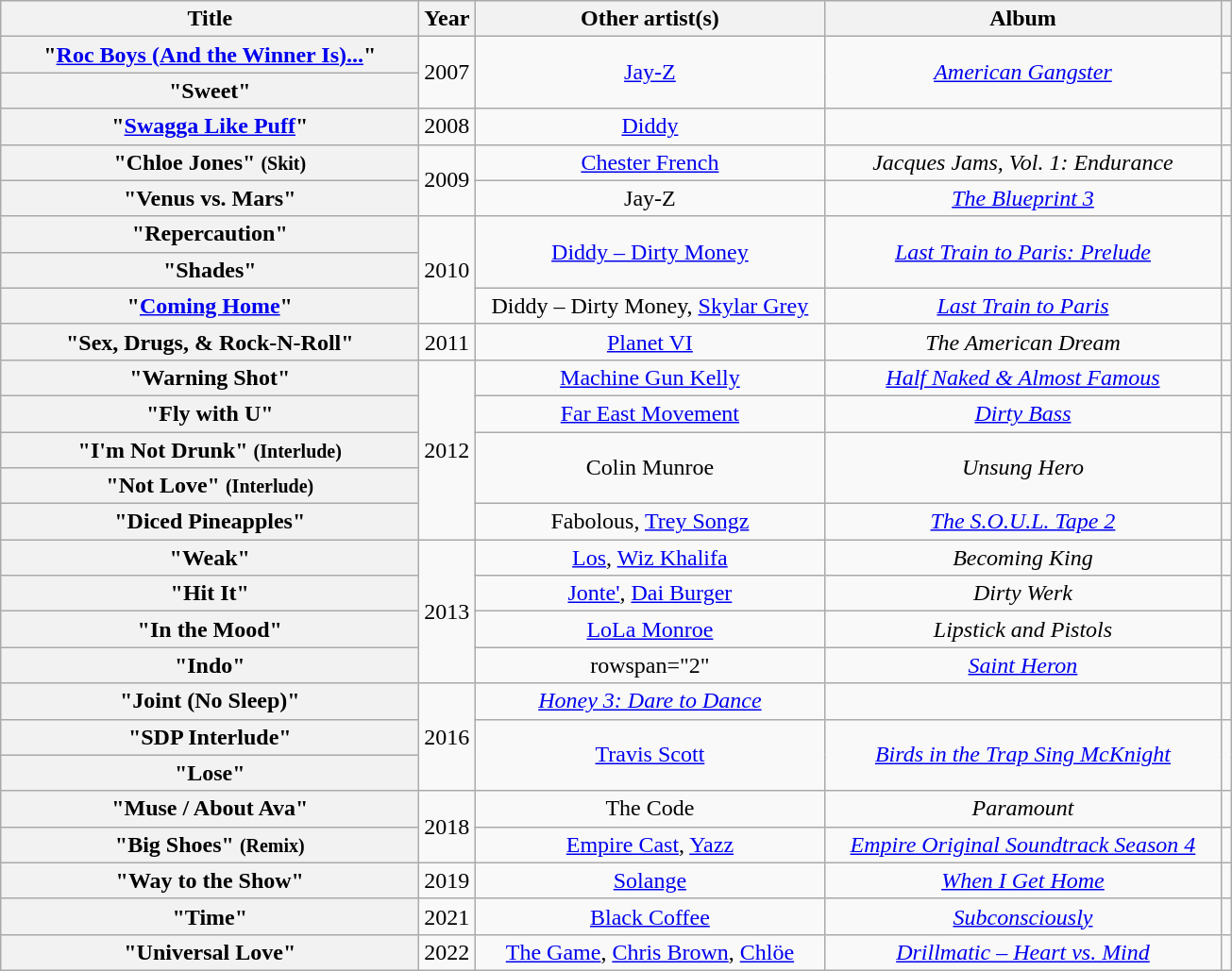<table class="wikitable plainrowheaders" style="text-align:center;">
<tr>
<th scope="col" style="width:18em;">Title</th>
<th scope="col">Year</th>
<th scope="col" style="width:15em;">Other artist(s)</th>
<th scope="col" style="width:17em;">Album</th>
<th scope="col"></th>
</tr>
<tr>
<th scope="row">"<a href='#'>Roc Boys (And the Winner Is)...</a>"</th>
<td rowspan="2">2007</td>
<td rowspan="2"><a href='#'>Jay-Z</a></td>
<td rowspan="2"><em><a href='#'>American Gangster</a></em></td>
<td></td>
</tr>
<tr>
<th scope="row">"Sweet"</th>
<td></td>
</tr>
<tr>
<th scope="row">"<a href='#'>Swagga Like Puff</a>"</th>
<td>2008</td>
<td><a href='#'>Diddy</a></td>
<td></td>
<td></td>
</tr>
<tr>
<th scope="row">"Chloe Jones" <small>(Skit)</small></th>
<td rowspan="2">2009</td>
<td><a href='#'>Chester French</a></td>
<td><em>Jacques Jams, Vol. 1: Endurance</em></td>
<td></td>
</tr>
<tr>
<th scope="row">"Venus vs. Mars"</th>
<td>Jay-Z</td>
<td><em><a href='#'>The Blueprint 3</a></em></td>
<td></td>
</tr>
<tr>
<th scope="row">"Repercaution"</th>
<td rowspan="3">2010</td>
<td rowspan="2"><a href='#'>Diddy – Dirty Money</a></td>
<td rowspan="2"><em><a href='#'>Last Train to Paris: Prelude</a></em></td>
<td rowspan="2"></td>
</tr>
<tr>
<th scope="row">"Shades"</th>
</tr>
<tr>
<th scope="row">"<a href='#'>Coming Home</a>"</th>
<td>Diddy – Dirty Money, <a href='#'>Skylar Grey</a></td>
<td><em><a href='#'>Last Train to Paris</a></em></td>
<td></td>
</tr>
<tr>
<th scope="row">"Sex, Drugs, & Rock-N-Roll"</th>
<td>2011</td>
<td><a href='#'>Planet VI</a></td>
<td><em>The American Dream</em></td>
<td></td>
</tr>
<tr>
<th scope="row">"Warning Shot"</th>
<td rowspan="5">2012</td>
<td><a href='#'>Machine Gun Kelly</a></td>
<td><em><a href='#'>Half Naked & Almost Famous</a></em></td>
<td></td>
</tr>
<tr>
<th scope="row">"Fly with U"</th>
<td><a href='#'>Far East Movement</a></td>
<td><em><a href='#'>Dirty Bass</a></em></td>
<td></td>
</tr>
<tr>
<th scope="row">"I'm Not Drunk" <small>(Interlude)</small></th>
<td rowspan="2">Colin Munroe</td>
<td rowspan="2"><em>Unsung Hero</em></td>
<td rowspan="2"></td>
</tr>
<tr>
<th scope="row">"Not Love" <small>(Interlude)</small></th>
</tr>
<tr>
<th scope="row">"Diced Pineapples"</th>
<td>Fabolous, <a href='#'>Trey Songz</a></td>
<td><em><a href='#'>The S.O.U.L. Tape 2</a></em></td>
<td></td>
</tr>
<tr>
<th scope="row">"Weak"</th>
<td rowspan="4">2013</td>
<td><a href='#'>Los</a>, <a href='#'>Wiz Khalifa</a></td>
<td><em>Becoming King</em></td>
<td></td>
</tr>
<tr>
<th scope="row">"Hit It"</th>
<td><a href='#'>Jonte'</a>, <a href='#'>Dai Burger</a></td>
<td><em>Dirty Werk</em></td>
<td></td>
</tr>
<tr>
<th scope="row">"In the Mood"</th>
<td><a href='#'>LoLa Monroe</a></td>
<td><em>Lipstick and Pistols</em></td>
<td></td>
</tr>
<tr>
<th scope="row">"Indo"</th>
<td>rowspan="2" </td>
<td><em><a href='#'>Saint Heron</a></em></td>
<td></td>
</tr>
<tr>
<th scope="row">"Joint (No Sleep)"</th>
<td rowspan="3">2016</td>
<td><em><a href='#'>Honey 3: Dare to Dance</a></em></td>
<td></td>
</tr>
<tr>
<th scope="row">"SDP Interlude"</th>
<td rowspan="2"><a href='#'>Travis Scott</a></td>
<td rowspan="2"><em><a href='#'>Birds in the Trap Sing McKnight</a></em></td>
<td rowspan="2"></td>
</tr>
<tr>
<th scope="row">"Lose"</th>
</tr>
<tr>
<th scope="row">"Muse / About Ava"</th>
<td rowspan="2">2018</td>
<td>The Code</td>
<td><em>Paramount</em></td>
<td></td>
</tr>
<tr>
<th scope="row">"Big Shoes" <small>(Remix)</small></th>
<td><a href='#'>Empire Cast</a>, <a href='#'>Yazz</a></td>
<td><em><a href='#'>Empire Original Soundtrack Season 4</a></em></td>
<td></td>
</tr>
<tr>
<th scope="row">"Way to the Show"</th>
<td>2019</td>
<td><a href='#'>Solange</a></td>
<td><em><a href='#'>When I Get Home</a></em></td>
<td></td>
</tr>
<tr>
<th scope="row">"Time"</th>
<td>2021</td>
<td><a href='#'>Black Coffee</a></td>
<td><em><a href='#'>Subconsciously</a></em></td>
<td></td>
</tr>
<tr>
<th scope="row">"Universal Love"</th>
<td>2022</td>
<td><a href='#'>The Game</a>, <a href='#'>Chris Brown</a>, <a href='#'>Chlöe</a></td>
<td><em><a href='#'>Drillmatic – Heart vs. Mind</a></em></td>
<td></td>
</tr>
</table>
